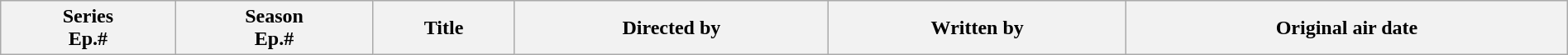<table class="wikitable plainrowheaders" style="width:100%; margin:auto;">
<tr>
<th>Series<br>Ep.#</th>
<th>Season<br>Ep.#</th>
<th>Title</th>
<th>Directed by</th>
<th>Written by</th>
<th>Original air date<br>










</th>
</tr>
</table>
